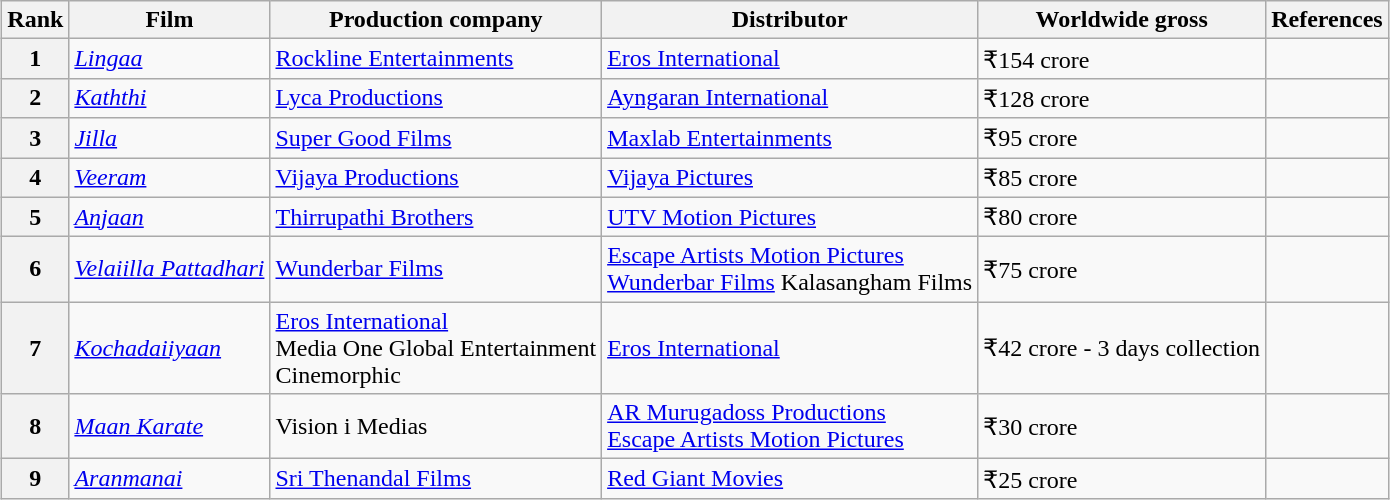<table class="wikitable sortable" style="margin:auto; margin:auto;">
<tr>
<th>Rank</th>
<th>Film</th>
<th>Production company</th>
<th>Distributor</th>
<th>Worldwide gross</th>
<th>References</th>
</tr>
<tr>
<th>1</th>
<td><em><a href='#'>Lingaa</a></em></td>
<td><a href='#'>Rockline Entertainments</a></td>
<td><a href='#'>Eros International</a></td>
<td>₹154 crore</td>
<td></td>
</tr>
<tr>
<th>2</th>
<td><em><a href='#'>Kaththi</a></em></td>
<td><a href='#'>Lyca Productions</a></td>
<td><a href='#'>Ayngaran International</a></td>
<td>₹128 crore</td>
<td></td>
</tr>
<tr>
<th>3</th>
<td><em><a href='#'>Jilla</a></em></td>
<td><a href='#'>Super Good Films</a></td>
<td><a href='#'>Maxlab Entertainments</a></td>
<td>₹95 crore</td>
<td></td>
</tr>
<tr>
<th>4</th>
<td><em><a href='#'>Veeram</a></em></td>
<td><a href='#'>Vijaya Productions</a></td>
<td><a href='#'>Vijaya Pictures</a></td>
<td>₹85 crore</td>
<td></td>
</tr>
<tr>
<th>5</th>
<td><em><a href='#'>Anjaan</a></em></td>
<td><a href='#'>Thirrupathi Brothers</a></td>
<td><a href='#'>UTV Motion Pictures</a></td>
<td>₹80 crore</td>
<td></td>
</tr>
<tr>
<th>6</th>
<td><em><a href='#'>Velaiilla Pattadhari</a></em></td>
<td><a href='#'>Wunderbar Films</a></td>
<td><a href='#'>Escape Artists Motion Pictures</a><br><a href='#'>Wunderbar Films</a>
Kalasangham Films</td>
<td>₹75 crore</td>
<td></td>
</tr>
<tr>
<th>7</th>
<td><em><a href='#'>Kochadaiiyaan</a></em></td>
<td><a href='#'>Eros International </a><br>Media One Global Entertainment<br>Cinemorphic</td>
<td><a href='#'>Eros International</a></td>
<td>₹42 crore - 3 days collection</td>
<td></td>
</tr>
<tr>
<th>8</th>
<td><em><a href='#'>Maan Karate</a></em></td>
<td>Vision i Medias</td>
<td><a href='#'>AR Murugadoss Productions</a><br><a href='#'>Escape Artists Motion Pictures</a></td>
<td>₹30 crore</td>
<td></td>
</tr>
<tr>
<th>9</th>
<td><em><a href='#'>Aranmanai</a></em></td>
<td><a href='#'>Sri Thenandal Films</a></td>
<td><a href='#'>Red Giant Movies</a></td>
<td>₹25 crore</td>
<td></td>
</tr>
</table>
